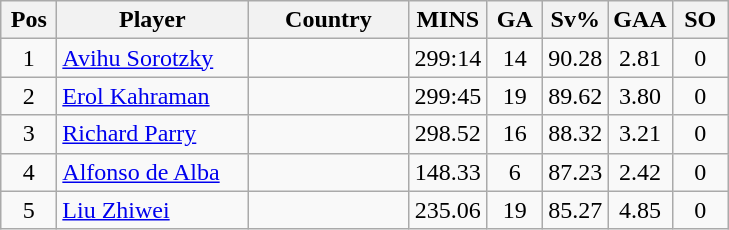<table class="wikitable sortable" style="text-align: center;">
<tr>
<th width=30>Pos</th>
<th width=120>Player</th>
<th width=100>Country</th>
<th width=30>MINS</th>
<th width=30>GA</th>
<th width=30>Sv%</th>
<th width=30>GAA</th>
<th width=30>SO</th>
</tr>
<tr>
<td>1</td>
<td align=left><a href='#'>Avihu Sorotzky</a></td>
<td align=left></td>
<td>299:14</td>
<td>14</td>
<td>90.28</td>
<td>2.81</td>
<td>0</td>
</tr>
<tr>
<td>2</td>
<td align=left><a href='#'>Erol Kahraman</a></td>
<td align=left></td>
<td>299:45</td>
<td>19</td>
<td>89.62</td>
<td>3.80</td>
<td>0</td>
</tr>
<tr>
<td>3</td>
<td align=left><a href='#'>Richard Parry</a></td>
<td align=left></td>
<td>298.52</td>
<td>16</td>
<td>88.32</td>
<td>3.21</td>
<td>0</td>
</tr>
<tr>
<td>4</td>
<td align=left><a href='#'>Alfonso de Alba</a></td>
<td align=left></td>
<td>148.33</td>
<td>6</td>
<td>87.23</td>
<td>2.42</td>
<td>0</td>
</tr>
<tr>
<td>5</td>
<td align=left><a href='#'>Liu Zhiwei</a></td>
<td align=left></td>
<td>235.06</td>
<td>19</td>
<td>85.27</td>
<td>4.85</td>
<td>0</td>
</tr>
</table>
